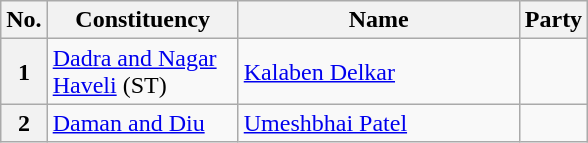<table class="sortable wikitable">
<tr>
<th>No.</th>
<th style="width:120px">Constituency</th>
<th style="width:180px">Name</th>
<th colspan="2">Party</th>
</tr>
<tr>
<th>1</th>
<td><a href='#'>Dadra and Nagar Haveli</a> (ST)</td>
<td><a href='#'>Kalaben Delkar</a></td>
<td></td>
</tr>
<tr>
<th>2</th>
<td><a href='#'>Daman and Diu</a></td>
<td><a href='#'>Umeshbhai Patel</a></td>
<td></td>
</tr>
</table>
